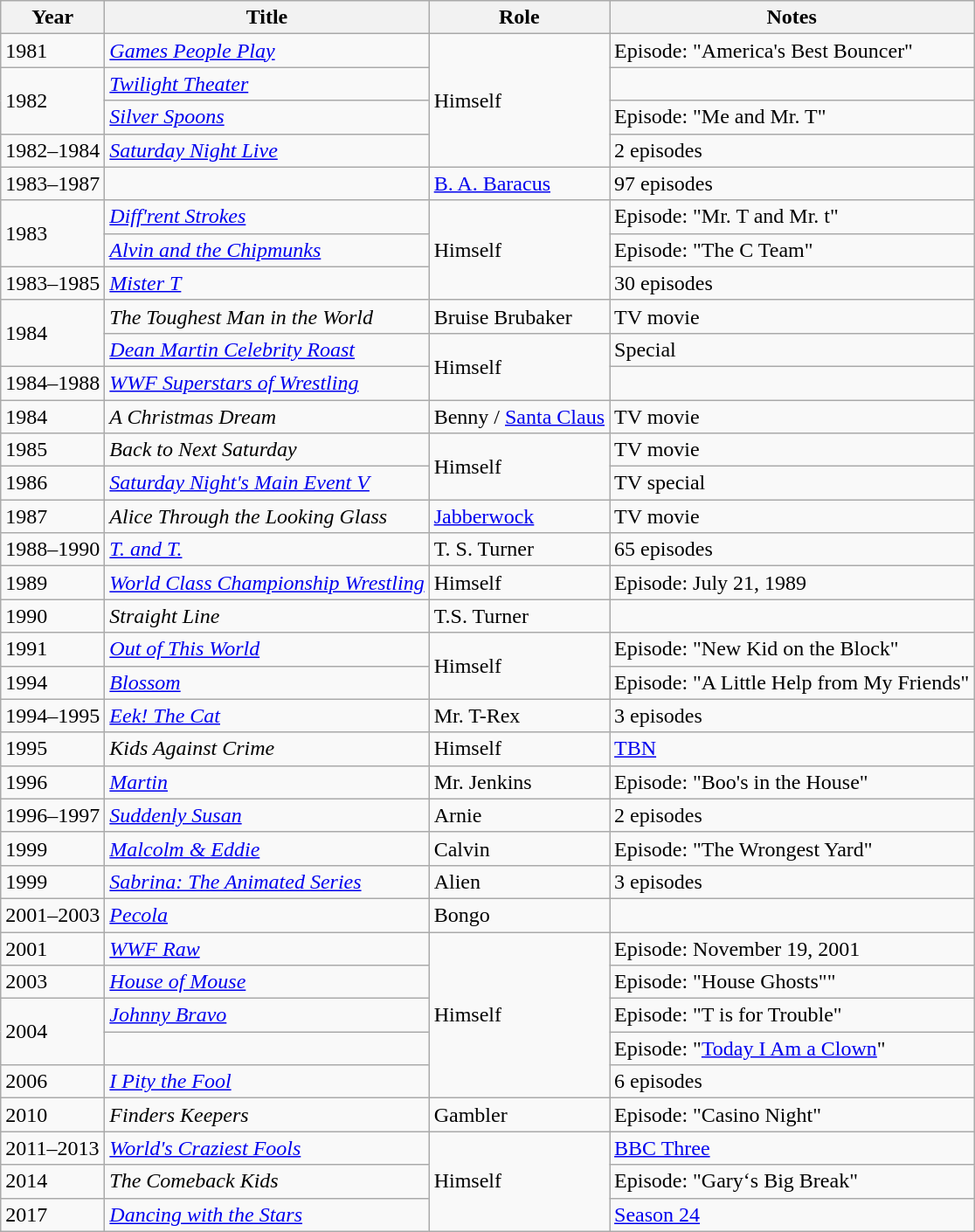<table class="wikitable sortable">
<tr>
<th>Year</th>
<th>Title</th>
<th>Role</th>
<th class="unsortable">Notes</th>
</tr>
<tr>
<td>1981</td>
<td><em><a href='#'>Games People Play</a></em></td>
<td rowspan=4>Himself</td>
<td>Episode: "America's Best Bouncer"</td>
</tr>
<tr>
<td rowspan=2>1982</td>
<td><em><a href='#'>Twilight Theater</a></em></td>
<td></td>
</tr>
<tr>
<td><em><a href='#'>Silver Spoons</a></em></td>
<td>Episode: "Me and Mr. T"</td>
</tr>
<tr>
<td>1982–1984</td>
<td><em><a href='#'>Saturday Night Live</a></em></td>
<td>2 episodes</td>
</tr>
<tr>
<td>1983–1987</td>
<td><em></em></td>
<td><a href='#'>B. A. Baracus</a></td>
<td>97 episodes</td>
</tr>
<tr>
<td rowspan=2>1983</td>
<td><em><a href='#'>Diff'rent Strokes</a></em></td>
<td rowspan=3>Himself</td>
<td>Episode: "Mr. T and Mr. t"</td>
</tr>
<tr>
<td><em><a href='#'>Alvin and the Chipmunks</a></em></td>
<td>Episode: "The C Team"</td>
</tr>
<tr>
<td>1983–1985</td>
<td><em><a href='#'>Mister T</a></em></td>
<td>30 episodes</td>
</tr>
<tr>
<td rowspan=2>1984</td>
<td><em>The Toughest Man in the World</em></td>
<td>Bruise Brubaker</td>
<td>TV movie</td>
</tr>
<tr>
<td><em><a href='#'>Dean Martin Celebrity Roast</a></em></td>
<td rowspan=2>Himself</td>
<td>Special</td>
</tr>
<tr>
<td>1984–1988</td>
<td><em><a href='#'>WWF Superstars of Wrestling</a></em></td>
<td></td>
</tr>
<tr>
<td>1984</td>
<td><em>A Christmas Dream</em></td>
<td>Benny / <a href='#'>Santa Claus</a></td>
<td>TV movie</td>
</tr>
<tr>
<td>1985</td>
<td><em>Back to Next Saturday</em></td>
<td rowspan=2>Himself</td>
<td>TV movie</td>
</tr>
<tr>
<td>1986</td>
<td><em><a href='#'>Saturday Night's Main Event V</a></em></td>
<td>TV special</td>
</tr>
<tr>
<td>1987</td>
<td><em>Alice Through the Looking Glass</em></td>
<td><a href='#'>Jabberwock</a></td>
<td>TV movie</td>
</tr>
<tr>
<td>1988–1990</td>
<td><em><a href='#'>T. and T.</a></em></td>
<td>T. S. Turner</td>
<td>65 episodes</td>
</tr>
<tr>
<td>1989</td>
<td><em><a href='#'>World Class Championship Wrestling</a></em></td>
<td>Himself</td>
<td>Episode: July 21, 1989</td>
</tr>
<tr>
<td>1990</td>
<td><em>Straight Line</em></td>
<td>T.S. Turner</td>
<td></td>
</tr>
<tr>
<td>1991</td>
<td><em><a href='#'>Out of This World</a></em></td>
<td rowspan=2>Himself</td>
<td>Episode: "New Kid on the Block"</td>
</tr>
<tr>
<td>1994</td>
<td><em><a href='#'>Blossom</a></em></td>
<td>Episode: "A Little Help from My Friends"</td>
</tr>
<tr>
<td>1994–1995</td>
<td><em><a href='#'>Eek! The Cat</a></em></td>
<td>Mr. T-Rex</td>
<td>3 episodes</td>
</tr>
<tr>
<td>1995</td>
<td><em>Kids Against Crime</em></td>
<td>Himself</td>
<td><a href='#'>TBN</a></td>
</tr>
<tr>
<td>1996</td>
<td><em><a href='#'>Martin</a></em></td>
<td>Mr. Jenkins</td>
<td>Episode: "Boo's in the House"</td>
</tr>
<tr>
<td>1996–1997</td>
<td><em><a href='#'>Suddenly Susan</a></em></td>
<td>Arnie</td>
<td>2 episodes</td>
</tr>
<tr>
<td>1999</td>
<td><em><a href='#'>Malcolm & Eddie</a></em></td>
<td>Calvin</td>
<td>Episode: "The Wrongest Yard"</td>
</tr>
<tr>
<td>1999</td>
<td><em><a href='#'>Sabrina: The Animated Series</a></em></td>
<td>Alien</td>
<td>3 episodes</td>
</tr>
<tr>
<td>2001–2003</td>
<td><em><a href='#'>Pecola</a></em></td>
<td>Bongo</td>
<td></td>
</tr>
<tr>
<td>2001</td>
<td><em><a href='#'>WWF Raw</a></em></td>
<td rowspan=5>Himself</td>
<td>Episode: November 19, 2001</td>
</tr>
<tr>
<td>2003</td>
<td><em><a href='#'>House of Mouse</a></em></td>
<td>Episode: "House Ghosts""</td>
</tr>
<tr>
<td rowspan=2>2004</td>
<td><em><a href='#'>Johnny Bravo</a></em></td>
<td>Episode: "T is for Trouble"</td>
</tr>
<tr>
<td><em></em></td>
<td>Episode: "<a href='#'>Today I Am a Clown</a>"</td>
</tr>
<tr>
<td>2006</td>
<td><em><a href='#'>I Pity the Fool</a></em></td>
<td>6 episodes</td>
</tr>
<tr>
<td>2010</td>
<td><em>Finders Keepers</em></td>
<td>Gambler</td>
<td>Episode: "Casino Night"</td>
</tr>
<tr>
<td>2011–2013</td>
<td><em><a href='#'>World's Craziest Fools</a></em></td>
<td rowspan=3>Himself</td>
<td><a href='#'>BBC Three</a></td>
</tr>
<tr>
<td>2014</td>
<td><em>The Comeback Kids</em></td>
<td>Episode: "Gary‘s Big Break"</td>
</tr>
<tr>
<td>2017</td>
<td><em><a href='#'>Dancing with the Stars</a></em></td>
<td><a href='#'>Season 24</a></td>
</tr>
</table>
